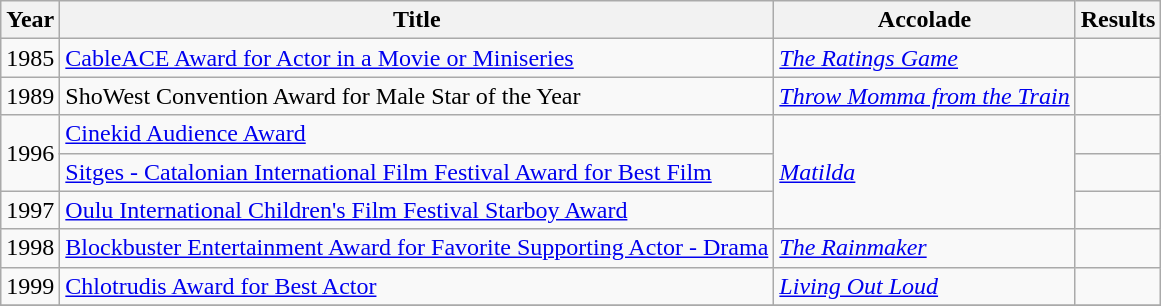<table class="wikitable">
<tr>
<th>Year</th>
<th>Title</th>
<th>Accolade</th>
<th>Results</th>
</tr>
<tr>
<td>1985</td>
<td><a href='#'>CableACE Award for Actor in a Movie or Miniseries</a></td>
<td><em><a href='#'>The Ratings Game</a></em></td>
<td></td>
</tr>
<tr>
<td>1989</td>
<td>ShoWest Convention Award for Male Star of the Year</td>
<td><em><a href='#'>Throw Momma from the Train</a></em></td>
<td></td>
</tr>
<tr>
<td rowspan=2>1996</td>
<td><a href='#'>Cinekid Audience Award</a></td>
<td rowspan=3><em><a href='#'>Matilda</a></em></td>
<td></td>
</tr>
<tr>
<td><a href='#'>Sitges - Catalonian International Film Festival Award for Best Film</a></td>
<td></td>
</tr>
<tr>
<td>1997</td>
<td><a href='#'>Oulu International Children's Film Festival Starboy Award</a></td>
<td></td>
</tr>
<tr>
<td>1998</td>
<td><a href='#'>Blockbuster Entertainment Award for Favorite Supporting Actor - Drama</a></td>
<td><em><a href='#'>The Rainmaker</a></em></td>
<td></td>
</tr>
<tr>
<td>1999</td>
<td><a href='#'>Chlotrudis Award for Best Actor</a></td>
<td><em><a href='#'>Living Out Loud</a></em></td>
<td></td>
</tr>
<tr>
</tr>
</table>
